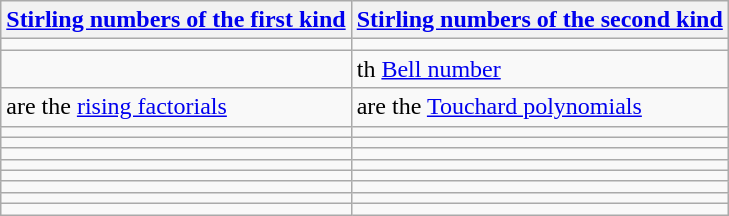<table class="wikitable">
<tr>
<th><a href='#'>Stirling numbers of the first kind</a></th>
<th><a href='#'>Stirling numbers of the second kind</a></th>
</tr>
<tr>
<td></td>
<td></td>
</tr>
<tr>
<td></td>
<td>th <a href='#'>Bell number</a></td>
</tr>
<tr>
<td> are the <a href='#'>rising factorials</a></td>
<td> are the <a href='#'>Touchard polynomials</a></td>
</tr>
<tr>
<td></td>
<td></td>
</tr>
<tr>
<td></td>
<td></td>
</tr>
<tr>
<td></td>
<td></td>
</tr>
<tr>
<td></td>
<td></td>
</tr>
<tr>
<td></td>
<td></td>
</tr>
<tr>
<td></td>
<td></td>
</tr>
<tr>
<td></td>
<td></td>
</tr>
<tr>
<td></td>
<td></td>
</tr>
</table>
